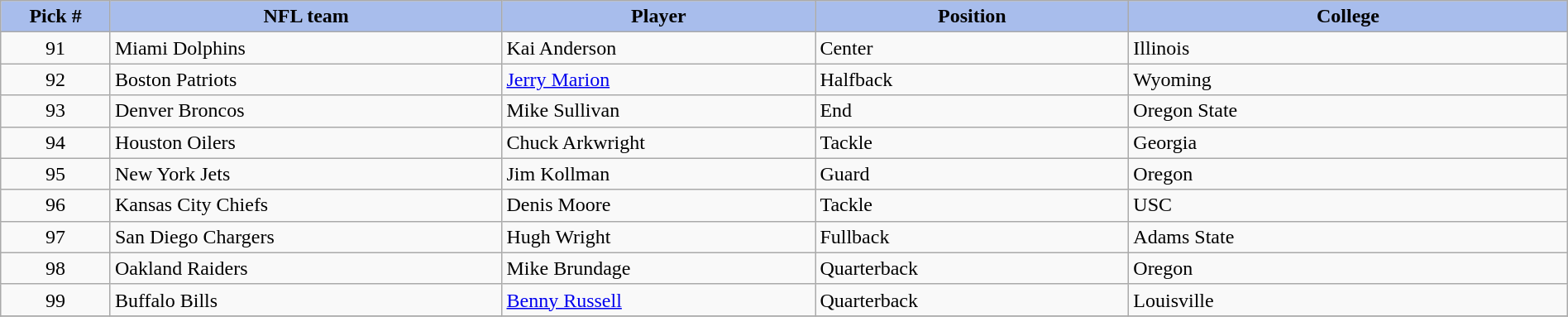<table class="wikitable sortable sortable" style="width: 100%">
<tr>
<th style="background:#A8BDEC;" width=7%>Pick #</th>
<th width=25% style="background:#A8BDEC;">NFL team</th>
<th width=20% style="background:#A8BDEC;">Player</th>
<th width=20% style="background:#A8BDEC;">Position</th>
<th style="background:#A8BDEC;">College</th>
</tr>
<tr>
<td align=center>91</td>
<td>Miami Dolphins</td>
<td>Kai Anderson</td>
<td>Center</td>
<td>Illinois</td>
</tr>
<tr>
<td align=center>92</td>
<td>Boston Patriots</td>
<td><a href='#'>Jerry Marion</a></td>
<td>Halfback</td>
<td>Wyoming</td>
</tr>
<tr>
<td align=center>93</td>
<td>Denver Broncos</td>
<td Mike Sullivan (end)>Mike Sullivan</td>
<td>End</td>
<td>Oregon State</td>
</tr>
<tr>
<td align=center>94</td>
<td>Houston Oilers</td>
<td>Chuck Arkwright</td>
<td>Tackle</td>
<td>Georgia</td>
</tr>
<tr>
<td align=center>95</td>
<td>New York Jets</td>
<td>Jim Kollman</td>
<td>Guard</td>
<td>Oregon</td>
</tr>
<tr>
<td align=center>96</td>
<td>Kansas City Chiefs</td>
<td Denis Moore (American football)>Denis Moore</td>
<td>Tackle</td>
<td>USC</td>
</tr>
<tr>
<td align=center>97</td>
<td>San Diego Chargers</td>
<td Hugh Wright (American football)>Hugh Wright</td>
<td>Fullback</td>
<td>Adams State</td>
</tr>
<tr>
<td align=center>98</td>
<td>Oakland Raiders</td>
<td>Mike Brundage</td>
<td>Quarterback</td>
<td>Oregon</td>
</tr>
<tr>
<td align=center>99</td>
<td>Buffalo Bills</td>
<td><a href='#'>Benny Russell</a></td>
<td>Quarterback</td>
<td>Louisville</td>
</tr>
<tr>
</tr>
</table>
